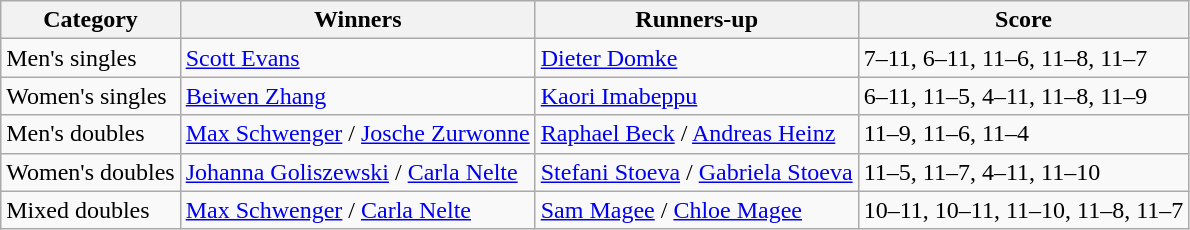<table class=wikitable style="white-space:nowrap;">
<tr>
<th>Category</th>
<th>Winners</th>
<th>Runners-up</th>
<th>Score</th>
</tr>
<tr>
<td>Men's singles</td>
<td> <a href='#'>Scott Evans</a></td>
<td> <a href='#'>Dieter Domke</a></td>
<td>7–11, 6–11, 11–6, 11–8, 11–7</td>
</tr>
<tr>
<td>Women's singles</td>
<td> <a href='#'>Beiwen Zhang</a></td>
<td> <a href='#'>Kaori Imabeppu</a></td>
<td>6–11, 11–5, 4–11, 11–8, 11–9</td>
</tr>
<tr>
<td>Men's doubles</td>
<td> <a href='#'>Max Schwenger</a> / <a href='#'>Josche Zurwonne</a></td>
<td> <a href='#'>Raphael Beck</a> / <a href='#'>Andreas Heinz</a></td>
<td>11–9, 11–6, 11–4</td>
</tr>
<tr>
<td>Women's doubles</td>
<td> <a href='#'>Johanna Goliszewski</a> / <a href='#'>Carla Nelte</a></td>
<td> <a href='#'>Stefani Stoeva</a> / <a href='#'>Gabriela Stoeva</a></td>
<td>11–5, 11–7, 4–11, 11–10</td>
</tr>
<tr>
<td>Mixed doubles</td>
<td> <a href='#'>Max Schwenger</a> / <a href='#'>Carla Nelte</a></td>
<td> <a href='#'>Sam Magee</a> / <a href='#'>Chloe Magee</a></td>
<td>10–11, 10–11, 11–10, 11–8, 11–7</td>
</tr>
</table>
